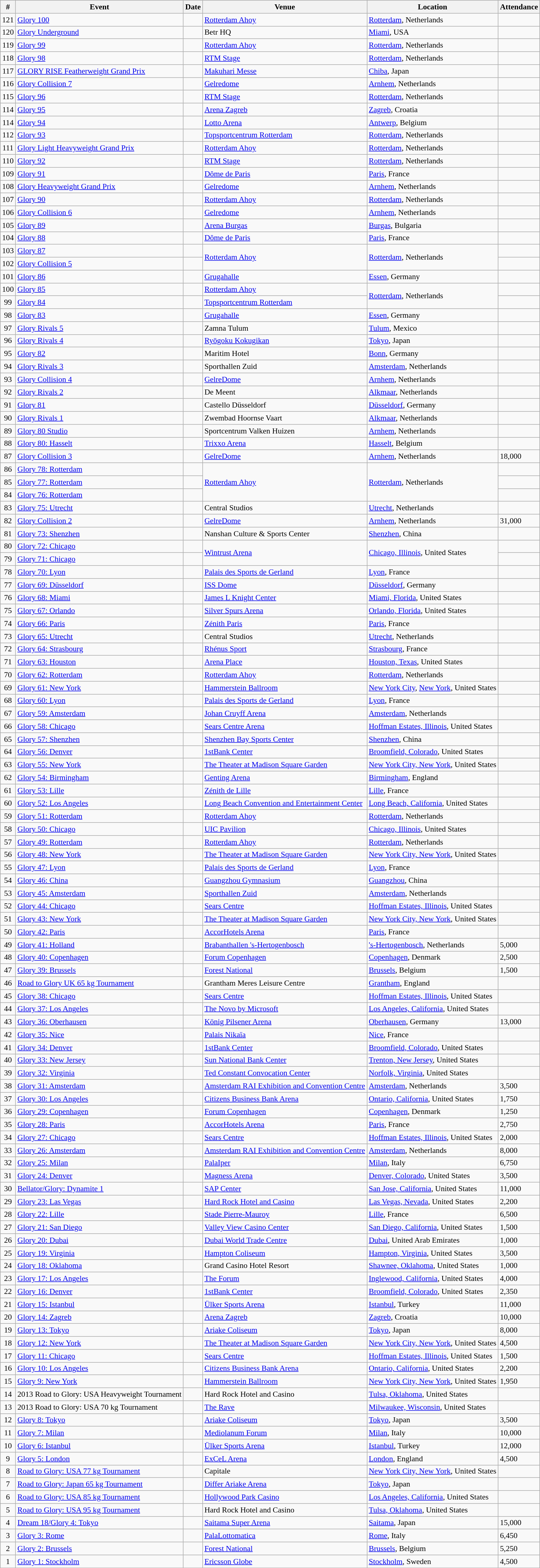<table id="Events" class="wikitable sortable" style="font-size:90%;">
<tr>
<th scope="col">#</th>
<th scope="col">Event</th>
<th scope="col">Date</th>
<th scope="col">Venue</th>
<th scope="col">Location</th>
<th scope="col">Attendance</th>
</tr>
<tr>
<td align=center>121</td>
<td><a href='#'>Glory 100</a></td>
<td></td>
<td><a href='#'>Rotterdam Ahoy</a></td>
<td><a href='#'>Rotterdam</a>, Netherlands</td>
<td></td>
</tr>
<tr>
<td align=center>120</td>
<td><a href='#'>Glory Underground</a></td>
<td></td>
<td>Betr HQ</td>
<td><a href='#'>Miami</a>, USA</td>
<td></td>
</tr>
<tr>
<td align=center>119</td>
<td><a href='#'>Glory 99</a></td>
<td></td>
<td><a href='#'>Rotterdam Ahoy</a></td>
<td><a href='#'>Rotterdam</a>, Netherlands</td>
</tr>
<tr>
<td align=center>118</td>
<td><a href='#'>Glory 98</a></td>
<td></td>
<td><a href='#'>RTM Stage</a></td>
<td><a href='#'>Rotterdam</a>, Netherlands</td>
<td></td>
</tr>
<tr>
<td align=center>117</td>
<td><a href='#'>GLORY RISE Featherweight Grand Prix</a></td>
<td></td>
<td><a href='#'>Makuhari Messe</a></td>
<td><a href='#'>Chiba</a>, Japan</td>
<td></td>
</tr>
<tr>
<td align=center>116</td>
<td><a href='#'>Glory Collision 7</a></td>
<td></td>
<td><a href='#'>Gelredome</a></td>
<td><a href='#'>Arnhem</a>, Netherlands</td>
<td></td>
</tr>
<tr>
<td align=center>115</td>
<td><a href='#'>Glory 96</a></td>
<td></td>
<td><a href='#'>RTM Stage</a></td>
<td><a href='#'>Rotterdam</a>, Netherlands</td>
<td></td>
</tr>
<tr>
<td align=center>114</td>
<td><a href='#'>Glory 95</a></td>
<td></td>
<td><a href='#'>Arena Zagreb</a></td>
<td><a href='#'>Zagreb</a>, Croatia</td>
<td></td>
</tr>
<tr>
<td align=center>114</td>
<td><a href='#'>Glory 94</a></td>
<td></td>
<td><a href='#'>Lotto Arena</a></td>
<td><a href='#'>Antwerp</a>, Belgium</td>
<td></td>
</tr>
<tr>
<td align=center>112</td>
<td><a href='#'>Glory 93</a></td>
<td></td>
<td><a href='#'>Topsportcentrum Rotterdam</a></td>
<td><a href='#'>Rotterdam</a>, Netherlands</td>
<td></td>
</tr>
<tr>
<td align=center>111</td>
<td><a href='#'>Glory Light Heavyweight Grand Prix</a></td>
<td></td>
<td><a href='#'>Rotterdam Ahoy</a></td>
<td><a href='#'>Rotterdam</a>, Netherlands</td>
<td></td>
</tr>
<tr>
<td align=center>110</td>
<td><a href='#'>Glory 92</a></td>
<td></td>
<td><a href='#'>RTM Stage</a></td>
<td><a href='#'>Rotterdam</a>, Netherlands</td>
</tr>
<tr>
<td align=center>109</td>
<td><a href='#'>Glory 91</a></td>
<td></td>
<td><a href='#'>Dôme de Paris</a></td>
<td><a href='#'>Paris</a>, France</td>
<td></td>
</tr>
<tr>
<td align=center>108</td>
<td><a href='#'>Glory Heavyweight Grand Prix</a></td>
<td></td>
<td><a href='#'>Gelredome</a></td>
<td><a href='#'>Arnhem</a>, Netherlands</td>
<td></td>
</tr>
<tr>
<td align=center>107</td>
<td><a href='#'>Glory 90</a></td>
<td></td>
<td><a href='#'>Rotterdam Ahoy</a></td>
<td><a href='#'>Rotterdam</a>, Netherlands</td>
<td></td>
</tr>
<tr>
<td align=center>106</td>
<td><a href='#'>Glory Collision 6</a></td>
<td></td>
<td><a href='#'>Gelredome</a></td>
<td><a href='#'>Arnhem</a>, Netherlands</td>
<td></td>
</tr>
<tr>
<td align=center>105</td>
<td><a href='#'>Glory 89</a></td>
<td></td>
<td><a href='#'>Arena Burgas</a></td>
<td><a href='#'>Burgas</a>, Bulgaria</td>
<td></td>
</tr>
<tr>
<td align=center>104</td>
<td><a href='#'>Glory 88</a></td>
<td></td>
<td><a href='#'>Dôme de Paris</a></td>
<td><a href='#'>Paris</a>, France</td>
<td></td>
</tr>
<tr>
<td align=center>103</td>
<td><a href='#'>Glory 87</a></td>
<td></td>
<td rowspan=2><a href='#'>Rotterdam Ahoy</a></td>
<td rowspan=2><a href='#'>Rotterdam</a>, Netherlands</td>
<td></td>
</tr>
<tr>
<td align=center>102</td>
<td><a href='#'>Glory Collision 5</a></td>
<td></td>
<td></td>
</tr>
<tr>
<td align=center>101</td>
<td><a href='#'>Glory 86</a></td>
<td></td>
<td><a href='#'>Grugahalle</a></td>
<td><a href='#'>Essen</a>, Germany</td>
<td></td>
</tr>
<tr>
<td align=center>100</td>
<td><a href='#'>Glory 85</a></td>
<td></td>
<td><a href='#'>Rotterdam Ahoy</a></td>
<td rowspan=2><a href='#'>Rotterdam</a>, Netherlands</td>
<td></td>
</tr>
<tr>
<td align=center>99</td>
<td><a href='#'>Glory 84</a></td>
<td></td>
<td><a href='#'>Topsportcentrum Rotterdam</a></td>
<td></td>
</tr>
<tr>
<td align=center>98</td>
<td><a href='#'>Glory 83</a></td>
<td></td>
<td><a href='#'>Grugahalle</a></td>
<td><a href='#'>Essen</a>, Germany</td>
<td></td>
</tr>
<tr>
<td align=center>97</td>
<td><a href='#'>Glory Rivals 5</a></td>
<td></td>
<td>Zamna Tulum</td>
<td><a href='#'>Tulum</a>, Mexico</td>
<td></td>
</tr>
<tr>
<td align=center>96</td>
<td><a href='#'>Glory Rivals 4</a></td>
<td></td>
<td><a href='#'>Ryōgoku Kokugikan</a></td>
<td><a href='#'>Tokyo</a>, Japan</td>
<td></td>
</tr>
<tr>
<td align=center>95</td>
<td><a href='#'>Glory 82</a></td>
<td></td>
<td>Maritim Hotel</td>
<td><a href='#'>Bonn</a>, Germany</td>
<td></td>
</tr>
<tr>
<td align=center>94</td>
<td><a href='#'>Glory Rivals 3</a></td>
<td></td>
<td>Sporthallen Zuid</td>
<td><a href='#'>Amsterdam</a>, Netherlands</td>
<td></td>
</tr>
<tr>
<td align=center>93</td>
<td><a href='#'>Glory Collision 4</a></td>
<td></td>
<td><a href='#'>GelreDome</a></td>
<td><a href='#'>Arnhem</a>, Netherlands</td>
<td></td>
</tr>
<tr>
<td align=center>92</td>
<td><a href='#'>Glory Rivals 2</a></td>
<td></td>
<td>De Meent</td>
<td><a href='#'>Alkmaar</a>, Netherlands</td>
<td></td>
</tr>
<tr>
<td align=center>91</td>
<td><a href='#'>Glory 81</a></td>
<td></td>
<td>Castello Düsseldorf</td>
<td><a href='#'>Düsseldorf</a>, Germany</td>
<td></td>
</tr>
<tr>
<td align=center>90</td>
<td><a href='#'>Glory Rivals 1</a></td>
<td></td>
<td>Zwembad Hoornse Vaart</td>
<td><a href='#'>Alkmaar</a>, Netherlands</td>
<td></td>
</tr>
<tr>
<td align=center>89</td>
<td><a href='#'>Glory 80 Studio</a></td>
<td></td>
<td>Sportcentrum Valken Huizen</td>
<td><a href='#'>Arnhem</a>, Netherlands</td>
<td></td>
</tr>
<tr>
<td align=center>88</td>
<td><a href='#'>Glory 80: Hasselt</a></td>
<td></td>
<td><a href='#'>Trixxo Arena</a></td>
<td><a href='#'>Hasselt</a>, Belgium</td>
<td></td>
</tr>
<tr>
<td align=center>87</td>
<td><a href='#'>Glory Collision 3</a></td>
<td></td>
<td><a href='#'>GelreDome</a></td>
<td><a href='#'>Arnhem</a>, Netherlands</td>
<td>18,000</td>
</tr>
<tr>
<td align=center>86</td>
<td><a href='#'>Glory 78: Rotterdam</a></td>
<td></td>
<td rowspan=3><a href='#'>Rotterdam Ahoy</a></td>
<td rowspan=3><a href='#'>Rotterdam</a>, Netherlands</td>
<td></td>
</tr>
<tr>
<td align=center>85</td>
<td><a href='#'>Glory 77: Rotterdam</a></td>
<td></td>
<td></td>
</tr>
<tr>
<td align=center>84</td>
<td><a href='#'>Glory 76: Rotterdam</a></td>
<td></td>
<td></td>
</tr>
<tr>
<td align=center>83</td>
<td><a href='#'>Glory 75: Utrecht</a></td>
<td></td>
<td>Central Studios</td>
<td><a href='#'>Utrecht</a>, Netherlands</td>
<td></td>
</tr>
<tr>
<td align=center>82</td>
<td><a href='#'>Glory Collision 2</a></td>
<td></td>
<td><a href='#'>GelreDome</a></td>
<td><a href='#'>Arnhem</a>, Netherlands</td>
<td>31,000</td>
</tr>
<tr>
<td align=center>81</td>
<td><a href='#'>Glory 73: Shenzhen</a></td>
<td></td>
<td>Nanshan Culture & Sports Center</td>
<td><a href='#'>Shenzhen</a>, China</td>
<td></td>
</tr>
<tr>
<td align=center>80</td>
<td><a href='#'>Glory 72: Chicago</a></td>
<td></td>
<td rowspan=2><a href='#'>Wintrust Arena</a></td>
<td rowspan=2><a href='#'>Chicago, Illinois</a>, United States</td>
<td></td>
</tr>
<tr>
<td align=center>79</td>
<td><a href='#'>Glory 71: Chicago</a></td>
<td></td>
<td></td>
</tr>
<tr>
<td align=center>78</td>
<td><a href='#'>Glory 70: Lyon</a></td>
<td></td>
<td><a href='#'>Palais des Sports de Gerland</a></td>
<td><a href='#'>Lyon</a>, France</td>
<td></td>
</tr>
<tr>
<td align=center>77</td>
<td><a href='#'>Glory 69: Düsseldorf</a></td>
<td></td>
<td><a href='#'>ISS Dome</a></td>
<td><a href='#'>Düsseldorf</a>, Germany</td>
<td></td>
</tr>
<tr>
<td align=center>76</td>
<td><a href='#'>Glory 68: Miami</a></td>
<td></td>
<td><a href='#'>James L Knight Center</a></td>
<td><a href='#'>Miami, Florida</a>, United States</td>
<td></td>
</tr>
<tr>
<td align=center>75</td>
<td><a href='#'>Glory 67: Orlando</a></td>
<td></td>
<td><a href='#'>Silver Spurs Arena</a></td>
<td><a href='#'>Orlando, Florida</a>, United States</td>
<td></td>
</tr>
<tr>
<td align=center>74</td>
<td><a href='#'>Glory 66: Paris</a></td>
<td></td>
<td><a href='#'>Zénith Paris</a></td>
<td><a href='#'>Paris</a>, France</td>
<td></td>
</tr>
<tr>
<td align=center>73</td>
<td><a href='#'>Glory 65: Utrecht</a></td>
<td></td>
<td>Central Studios</td>
<td><a href='#'>Utrecht</a>, Netherlands</td>
<td></td>
</tr>
<tr>
<td align=center>72</td>
<td><a href='#'>Glory 64: Strasbourg</a></td>
<td></td>
<td><a href='#'>Rhénus Sport</a></td>
<td><a href='#'>Strasbourg</a>, France</td>
<td></td>
</tr>
<tr>
<td align=center>71</td>
<td><a href='#'>Glory 63: Houston</a></td>
<td></td>
<td><a href='#'>Arena Place</a></td>
<td><a href='#'>Houston, Texas</a>, United States</td>
<td></td>
</tr>
<tr>
<td align=center>70</td>
<td><a href='#'>Glory 62: Rotterdam</a></td>
<td></td>
<td><a href='#'>Rotterdam Ahoy</a></td>
<td><a href='#'>Rotterdam</a>, Netherlands</td>
<td></td>
</tr>
<tr>
<td align=center>69</td>
<td><a href='#'>Glory 61: New York</a></td>
<td></td>
<td><a href='#'>Hammerstein Ballroom</a></td>
<td><a href='#'>New York City</a>, <a href='#'>New York</a>, United States</td>
<td></td>
</tr>
<tr>
<td align=center>68</td>
<td><a href='#'>Glory 60: Lyon</a></td>
<td></td>
<td><a href='#'>Palais des Sports de Gerland</a></td>
<td><a href='#'>Lyon</a>, France</td>
<td></td>
</tr>
<tr>
<td align=center>67</td>
<td><a href='#'>Glory 59: Amsterdam</a></td>
<td></td>
<td><a href='#'>Johan Cruyff Arena</a></td>
<td><a href='#'>Amsterdam</a>, Netherlands</td>
<td></td>
</tr>
<tr>
<td align=center>66</td>
<td><a href='#'>Glory 58: Chicago</a></td>
<td></td>
<td><a href='#'>Sears Centre Arena</a></td>
<td><a href='#'>Hoffman Estates, Illinois</a>, United States</td>
<td></td>
</tr>
<tr>
<td align=center>65</td>
<td><a href='#'>Glory 57: Shenzhen</a></td>
<td></td>
<td><a href='#'>Shenzhen Bay Sports Center</a></td>
<td><a href='#'>Shenzhen</a>, China</td>
<td></td>
</tr>
<tr>
<td align=center>64</td>
<td><a href='#'>Glory 56: Denver</a></td>
<td></td>
<td><a href='#'>1stBank Center</a></td>
<td><a href='#'>Broomfield, Colorado</a>, United States</td>
<td></td>
</tr>
<tr>
<td align=center>63</td>
<td><a href='#'>Glory 55: New York</a></td>
<td></td>
<td><a href='#'>The Theater at Madison Square Garden</a></td>
<td><a href='#'>New York City, New York</a>, United States</td>
<td></td>
</tr>
<tr>
<td align=center>62</td>
<td><a href='#'>Glory 54: Birmingham</a></td>
<td></td>
<td><a href='#'>Genting Arena</a></td>
<td><a href='#'>Birmingham</a>, England</td>
<td></td>
</tr>
<tr>
<td align=center>61</td>
<td><a href='#'>Glory 53: Lille</a></td>
<td></td>
<td><a href='#'>Zénith de Lille</a></td>
<td><a href='#'>Lille</a>, France</td>
<td></td>
</tr>
<tr>
<td align=center>60</td>
<td><a href='#'>Glory 52: Los Angeles</a></td>
<td></td>
<td><a href='#'>Long Beach Convention and Entertainment Center</a></td>
<td><a href='#'>Long Beach, California</a>, United States</td>
<td></td>
</tr>
<tr>
<td align=center>59</td>
<td><a href='#'>Glory 51: Rotterdam</a></td>
<td></td>
<td><a href='#'>Rotterdam Ahoy</a></td>
<td><a href='#'>Rotterdam</a>, Netherlands</td>
<td></td>
</tr>
<tr>
<td align=center>58</td>
<td><a href='#'>Glory 50: Chicago</a></td>
<td></td>
<td><a href='#'>UIC Pavilion</a></td>
<td><a href='#'>Chicago, Illinois</a>, United States</td>
<td></td>
</tr>
<tr>
<td align=center>57</td>
<td><a href='#'>Glory 49: Rotterdam</a></td>
<td></td>
<td><a href='#'>Rotterdam Ahoy</a></td>
<td><a href='#'>Rotterdam</a>, Netherlands</td>
<td></td>
</tr>
<tr>
<td align=center>56</td>
<td><a href='#'>Glory 48: New York</a></td>
<td></td>
<td><a href='#'>The Theater at Madison Square Garden</a></td>
<td><a href='#'>New York City, New York</a>, United States</td>
<td></td>
</tr>
<tr>
<td align=center>55</td>
<td><a href='#'>Glory 47: Lyon</a></td>
<td></td>
<td><a href='#'>Palais des Sports de Gerland</a></td>
<td><a href='#'>Lyon</a>, France</td>
<td></td>
</tr>
<tr>
<td align=center>54</td>
<td><a href='#'>Glory 46: China</a></td>
<td></td>
<td><a href='#'>Guangzhou Gymnasium</a></td>
<td><a href='#'>Guangzhou</a>, China</td>
<td></td>
</tr>
<tr>
<td align=center>53</td>
<td><a href='#'>Glory 45: Amsterdam</a></td>
<td></td>
<td><a href='#'>Sporthallen Zuid</a></td>
<td><a href='#'>Amsterdam</a>, Netherlands</td>
<td></td>
</tr>
<tr>
<td align=center>52</td>
<td><a href='#'>Glory 44: Chicago</a></td>
<td></td>
<td><a href='#'>Sears Centre</a></td>
<td><a href='#'>Hoffman Estates, Illinois</a>, United States</td>
<td></td>
</tr>
<tr>
<td align=center>51</td>
<td><a href='#'>Glory 43: New York</a></td>
<td></td>
<td><a href='#'>The Theater at Madison Square Garden</a></td>
<td><a href='#'>New York City, New York</a>, United States</td>
<td></td>
</tr>
<tr>
<td align=center>50</td>
<td><a href='#'>Glory 42: Paris</a></td>
<td></td>
<td><a href='#'>AccorHotels Arena</a></td>
<td><a href='#'>Paris</a>, France</td>
<td></td>
</tr>
<tr>
<td align=center>49</td>
<td><a href='#'>Glory 41: Holland</a></td>
<td></td>
<td><a href='#'>Brabanthallen 's-Hertogenbosch</a></td>
<td><a href='#'>'s-Hertogenbosch</a>, Netherlands</td>
<td>5,000</td>
</tr>
<tr>
<td align=center>48</td>
<td><a href='#'>Glory 40: Copenhagen</a></td>
<td></td>
<td><a href='#'>Forum Copenhagen</a></td>
<td><a href='#'>Copenhagen</a>, Denmark</td>
<td>2,500</td>
</tr>
<tr>
<td align=center>47</td>
<td><a href='#'>Glory 39: Brussels</a></td>
<td></td>
<td><a href='#'>Forest National</a></td>
<td><a href='#'>Brussels</a>, Belgium</td>
<td>1,500</td>
</tr>
<tr>
<td align=center>46</td>
<td><a href='#'>Road to Glory UK 65 kg Tournament</a></td>
<td></td>
<td>Grantham Meres Leisure Centre</td>
<td><a href='#'>Grantham</a>, England</td>
<td></td>
</tr>
<tr>
<td align=center>45</td>
<td><a href='#'>Glory 38: Chicago</a></td>
<td></td>
<td><a href='#'>Sears Centre</a></td>
<td><a href='#'>Hoffman Estates, Illinois</a>, United States</td>
<td></td>
</tr>
<tr>
<td align=center>44</td>
<td><a href='#'>Glory 37: Los Angeles</a></td>
<td></td>
<td><a href='#'>The Novo by Microsoft</a></td>
<td><a href='#'>Los Angeles, California</a>, United States</td>
<td></td>
</tr>
<tr>
<td align=center>43</td>
<td><a href='#'>Glory 36: Oberhausen</a></td>
<td></td>
<td><a href='#'>König Pilsener Arena</a></td>
<td><a href='#'>Oberhausen</a>, Germany</td>
<td>13,000</td>
</tr>
<tr>
<td align=center>42</td>
<td><a href='#'>Glory 35: Nice</a></td>
<td></td>
<td><a href='#'>Palais Nikaïa</a></td>
<td><a href='#'>Nice</a>, France</td>
<td></td>
</tr>
<tr>
<td align=center>41</td>
<td><a href='#'>Glory 34: Denver</a></td>
<td></td>
<td><a href='#'>1stBank Center</a></td>
<td><a href='#'>Broomfield, Colorado</a>, United States</td>
<td></td>
</tr>
<tr>
<td align=center>40</td>
<td><a href='#'>Glory 33: New Jersey</a></td>
<td></td>
<td><a href='#'>Sun National Bank Center</a></td>
<td><a href='#'>Trenton, New Jersey</a>, United States</td>
<td></td>
</tr>
<tr>
<td align=center>39</td>
<td><a href='#'>Glory 32: Virginia</a></td>
<td></td>
<td><a href='#'>Ted Constant Convocation Center</a></td>
<td><a href='#'>Norfolk, Virginia</a>, United States</td>
<td></td>
</tr>
<tr>
<td align=center>38</td>
<td><a href='#'>Glory 31: Amsterdam</a></td>
<td></td>
<td><a href='#'>Amsterdam RAI Exhibition and Convention Centre</a></td>
<td><a href='#'>Amsterdam</a>, Netherlands</td>
<td>3,500</td>
</tr>
<tr>
<td align=center>37</td>
<td><a href='#'>Glory 30: Los Angeles</a></td>
<td></td>
<td><a href='#'>Citizens Business Bank Arena</a></td>
<td><a href='#'>Ontario, California</a>, United States</td>
<td>1,750</td>
</tr>
<tr>
<td align=center>36</td>
<td><a href='#'>Glory 29: Copenhagen</a></td>
<td></td>
<td><a href='#'>Forum Copenhagen</a></td>
<td><a href='#'>Copenhagen</a>, Denmark</td>
<td>1,250</td>
</tr>
<tr>
<td align=center>35</td>
<td><a href='#'>Glory 28: Paris</a></td>
<td></td>
<td><a href='#'>AccorHotels Arena</a></td>
<td><a href='#'>Paris</a>, France</td>
<td>2,750</td>
</tr>
<tr>
<td align=center>34</td>
<td><a href='#'>Glory 27: Chicago</a></td>
<td></td>
<td><a href='#'>Sears Centre</a></td>
<td><a href='#'>Hoffman Estates, Illinois</a>, United States</td>
<td>2,000</td>
</tr>
<tr>
<td align=center>33</td>
<td><a href='#'>Glory 26: Amsterdam</a></td>
<td></td>
<td><a href='#'>Amsterdam RAI Exhibition and Convention Centre</a></td>
<td><a href='#'>Amsterdam</a>, Netherlands</td>
<td>8,000</td>
</tr>
<tr>
<td align=center>32</td>
<td><a href='#'>Glory 25: Milan</a></td>
<td></td>
<td><a href='#'>PalaIper</a></td>
<td><a href='#'>Milan</a>, Italy</td>
<td>6,750</td>
</tr>
<tr>
<td align=center>31</td>
<td><a href='#'>Glory 24: Denver</a></td>
<td></td>
<td><a href='#'>Magness Arena</a></td>
<td><a href='#'>Denver, Colorado</a>, United States</td>
<td>3,500</td>
</tr>
<tr>
<td align=center>30</td>
<td><a href='#'>Bellator/Glory: Dynamite 1</a></td>
<td></td>
<td><a href='#'>SAP Center</a></td>
<td><a href='#'>San Jose, California</a>, United States</td>
<td>11,000</td>
</tr>
<tr>
<td align=center>29</td>
<td><a href='#'>Glory 23: Las Vegas</a></td>
<td></td>
<td><a href='#'>Hard Rock Hotel and Casino</a></td>
<td><a href='#'>Las Vegas, Nevada</a>, United States</td>
<td>2,200</td>
</tr>
<tr>
<td align=center>28</td>
<td><a href='#'>Glory 22: Lille</a></td>
<td></td>
<td><a href='#'>Stade Pierre-Mauroy</a></td>
<td><a href='#'>Lille</a>, France</td>
<td>6,500</td>
</tr>
<tr>
<td align=center>27</td>
<td><a href='#'>Glory 21: San Diego</a></td>
<td></td>
<td><a href='#'>Valley View Casino Center</a></td>
<td><a href='#'>San Diego, California</a>, United States</td>
<td>1,500</td>
</tr>
<tr>
<td align=center>26</td>
<td><a href='#'>Glory 20: Dubai</a></td>
<td></td>
<td><a href='#'>Dubai World Trade Centre</a></td>
<td><a href='#'>Dubai</a>, United Arab Emirates</td>
<td>1,000</td>
</tr>
<tr>
<td align=center>25</td>
<td><a href='#'>Glory 19: Virginia</a></td>
<td></td>
<td><a href='#'>Hampton Coliseum</a></td>
<td><a href='#'>Hampton, Virginia</a>, United States</td>
<td>3,500</td>
</tr>
<tr>
<td align=center>24</td>
<td><a href='#'>Glory 18: Oklahoma</a></td>
<td></td>
<td>Grand Casino Hotel Resort</td>
<td><a href='#'>Shawnee, Oklahoma</a>, United States</td>
<td>1,000</td>
</tr>
<tr>
<td align=center>23</td>
<td><a href='#'>Glory 17: Los Angeles</a></td>
<td></td>
<td><a href='#'>The Forum</a></td>
<td><a href='#'>Inglewood, California</a>, United States</td>
<td>4,000</td>
</tr>
<tr>
<td align=center>22</td>
<td><a href='#'>Glory 16: Denver</a></td>
<td></td>
<td><a href='#'>1stBank Center</a></td>
<td><a href='#'>Broomfield, Colorado</a>, United States</td>
<td>2,350</td>
</tr>
<tr>
<td align=center>21</td>
<td><a href='#'>Glory 15: Istanbul</a></td>
<td></td>
<td><a href='#'>Ülker Sports Arena</a></td>
<td><a href='#'>Istanbul</a>, Turkey</td>
<td>11,000</td>
</tr>
<tr>
<td align=center>20</td>
<td><a href='#'>Glory 14: Zagreb</a></td>
<td></td>
<td><a href='#'>Arena Zagreb</a></td>
<td><a href='#'>Zagreb</a>, Croatia</td>
<td>10,000</td>
</tr>
<tr>
<td align=center>19</td>
<td><a href='#'>Glory 13: Tokyo</a></td>
<td></td>
<td><a href='#'>Ariake Coliseum</a></td>
<td><a href='#'>Tokyo</a>, Japan</td>
<td>8,000</td>
</tr>
<tr>
<td align=center>18</td>
<td><a href='#'>Glory 12: New York</a></td>
<td></td>
<td><a href='#'>The Theater at Madison Square Garden</a></td>
<td><a href='#'>New York City, New York</a>, United States</td>
<td>4,500</td>
</tr>
<tr>
<td align=center>17</td>
<td><a href='#'>Glory 11: Chicago</a></td>
<td></td>
<td><a href='#'>Sears Centre</a></td>
<td><a href='#'>Hoffman Estates, Illinois</a>, United States</td>
<td>1,500</td>
</tr>
<tr>
<td align=center>16</td>
<td><a href='#'>Glory 10: Los Angeles</a></td>
<td></td>
<td><a href='#'>Citizens Business Bank Arena</a></td>
<td><a href='#'>Ontario, California</a>, United States</td>
<td>2,200</td>
</tr>
<tr>
<td align=center>15</td>
<td><a href='#'>Glory 9: New York</a></td>
<td></td>
<td><a href='#'>Hammerstein Ballroom</a></td>
<td><a href='#'>New York City, New York</a>, United States</td>
<td>1,950</td>
</tr>
<tr>
<td align=center>14</td>
<td>2013 Road to Glory: USA Heavyweight Tournament</td>
<td></td>
<td>Hard Rock Hotel and Casino</td>
<td><a href='#'>Tulsa, Oklahoma</a>, United States</td>
<td></td>
</tr>
<tr>
<td align=center>13</td>
<td>2013 Road to Glory: USA 70 kg Tournament</td>
<td></td>
<td><a href='#'>The Rave</a></td>
<td><a href='#'>Milwaukee, Wisconsin</a>, United States</td>
<td></td>
</tr>
<tr>
<td align=center>12</td>
<td><a href='#'>Glory 8: Tokyo</a></td>
<td></td>
<td><a href='#'>Ariake Coliseum</a></td>
<td><a href='#'>Tokyo</a>, Japan</td>
<td>3,500</td>
</tr>
<tr>
<td align=center>11</td>
<td><a href='#'>Glory 7: Milan</a></td>
<td></td>
<td><a href='#'>Mediolanum Forum</a></td>
<td><a href='#'>Milan</a>, Italy</td>
<td>10,000</td>
</tr>
<tr>
<td align=center>10</td>
<td><a href='#'>Glory 6: Istanbul</a></td>
<td></td>
<td><a href='#'>Ülker Sports Arena</a></td>
<td><a href='#'>Istanbul</a>, Turkey</td>
<td>12,000</td>
</tr>
<tr>
<td align=center>9</td>
<td><a href='#'>Glory 5: London</a></td>
<td></td>
<td><a href='#'>ExCeL Arena</a></td>
<td><a href='#'>London</a>, England</td>
<td>4,500</td>
</tr>
<tr>
<td align=center>8</td>
<td><a href='#'>Road to Glory: USA 77 kg Tournament</a></td>
<td></td>
<td>Capitale</td>
<td><a href='#'>New York City, New York</a>, United States</td>
<td></td>
</tr>
<tr>
<td align=center>7</td>
<td><a href='#'>Road to Glory: Japan 65 kg Tournament</a></td>
<td></td>
<td><a href='#'>Differ Ariake Arena</a></td>
<td><a href='#'>Tokyo</a>, Japan</td>
<td></td>
</tr>
<tr>
<td align=center>6</td>
<td><a href='#'>Road to Glory: USA 85 kg Tournament</a></td>
<td></td>
<td><a href='#'>Hollywood Park Casino</a></td>
<td><a href='#'>Los Angeles, California</a>, United States</td>
<td></td>
</tr>
<tr>
<td align=center>5</td>
<td><a href='#'>Road to Glory: USA 95 kg Tournament</a></td>
<td></td>
<td>Hard Rock Hotel and Casino</td>
<td><a href='#'>Tulsa, Oklahoma</a>, United States</td>
<td></td>
</tr>
<tr>
<td align=center>4</td>
<td><a href='#'>Dream 18/Glory 4: Tokyo</a></td>
<td></td>
<td><a href='#'>Saitama Super Arena</a></td>
<td><a href='#'>Saitama</a>, Japan</td>
<td>15,000</td>
</tr>
<tr>
<td align=center>3</td>
<td><a href='#'>Glory 3: Rome</a></td>
<td></td>
<td><a href='#'>PalaLottomatica</a></td>
<td><a href='#'>Rome</a>, Italy</td>
<td>6,450</td>
</tr>
<tr>
<td align=center>2</td>
<td><a href='#'>Glory 2: Brussels</a></td>
<td></td>
<td><a href='#'>Forest National</a></td>
<td><a href='#'>Brussels</a>, Belgium</td>
<td>5,250</td>
</tr>
<tr>
<td align=center>1</td>
<td><a href='#'>Glory 1: Stockholm</a></td>
<td></td>
<td><a href='#'>Ericsson Globe</a></td>
<td><a href='#'>Stockholm</a>, Sweden</td>
<td>4,500</td>
</tr>
</table>
